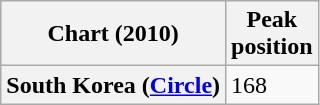<table class="wikitable plainrowheaders style="text-align:center">
<tr>
<th>Chart (2010)</th>
<th>Peak<br>position</th>
</tr>
<tr>
<th scope="row">South Korea (<a href='#'>Circle</a>)</th>
<td>168</td>
</tr>
</table>
